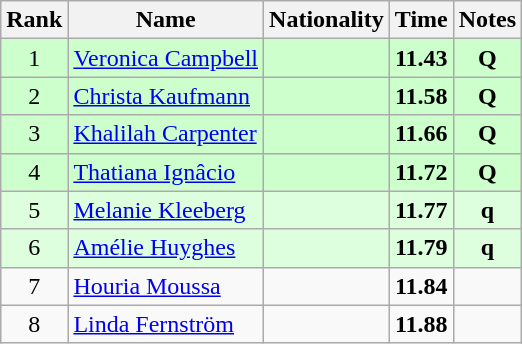<table class="wikitable sortable" style="text-align:center">
<tr>
<th>Rank</th>
<th>Name</th>
<th>Nationality</th>
<th>Time</th>
<th>Notes</th>
</tr>
<tr bgcolor=ccffcc>
<td>1</td>
<td align=left><a href='#'>Veronica Campbell</a></td>
<td align=left></td>
<td><strong>11.43</strong></td>
<td><strong>Q</strong></td>
</tr>
<tr bgcolor=ccffcc>
<td>2</td>
<td align=left><a href='#'>Christa Kaufmann</a></td>
<td align=left></td>
<td><strong>11.58</strong></td>
<td><strong>Q</strong></td>
</tr>
<tr bgcolor=ccffcc>
<td>3</td>
<td align=left><a href='#'>Khalilah Carpenter</a></td>
<td align=left></td>
<td><strong>11.66</strong></td>
<td><strong>Q</strong></td>
</tr>
<tr bgcolor=ccffcc>
<td>4</td>
<td align=left><a href='#'>Thatiana Ignâcio</a></td>
<td align=left></td>
<td><strong>11.72</strong></td>
<td><strong>Q</strong></td>
</tr>
<tr bgcolor=ddffdd>
<td>5</td>
<td align=left><a href='#'>Melanie Kleeberg</a></td>
<td align=left></td>
<td><strong>11.77</strong></td>
<td><strong>q</strong></td>
</tr>
<tr bgcolor=ddffdd>
<td>6</td>
<td align=left><a href='#'>Amélie Huyghes</a></td>
<td align=left></td>
<td><strong>11.79</strong></td>
<td><strong>q</strong></td>
</tr>
<tr>
<td>7</td>
<td align=left><a href='#'>Houria Moussa</a></td>
<td align=left></td>
<td><strong>11.84</strong></td>
<td></td>
</tr>
<tr>
<td>8</td>
<td align=left><a href='#'>Linda Fernström</a></td>
<td align=left></td>
<td><strong>11.88</strong></td>
<td></td>
</tr>
</table>
